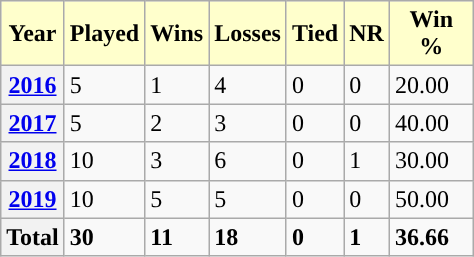<table class="wikitable" style="width:25%;">
<tr>
<th style="background:#ffc;">Year</th>
<th style="background:#ffc;">Played</th>
<th style="background:#ffc;">Wins</th>
<th style="background:#ffc;">Losses</th>
<th style="background:#ffc;">Tied</th>
<th style="background:#ffc;">NR</th>
<th style="background:#ffc;">Win %</th>
</tr>
<tr>
<th><a href='#'>2016</a></th>
<td>5</td>
<td>1</td>
<td>4</td>
<td>0</td>
<td>0</td>
<td>20.00</td>
</tr>
<tr>
<th><a href='#'>2017</a></th>
<td>5</td>
<td>2</td>
<td>3</td>
<td>0</td>
<td>0</td>
<td>40.00</td>
</tr>
<tr>
<th><a href='#'>2018</a></th>
<td>10</td>
<td>3</td>
<td>6</td>
<td>0</td>
<td>1</td>
<td>30.00</td>
</tr>
<tr>
<th><a href='#'>2019</a></th>
<td>10</td>
<td>5</td>
<td>5</td>
<td>0</td>
<td>0</td>
<td>50.00</td>
</tr>
<tr>
<th>Total</th>
<td><strong>30</strong></td>
<td><strong>11</strong></td>
<td><strong>18</strong></td>
<td><strong>0</strong></td>
<td><strong>1</strong></td>
<td><strong>36.66</strong></td>
</tr>
</table>
